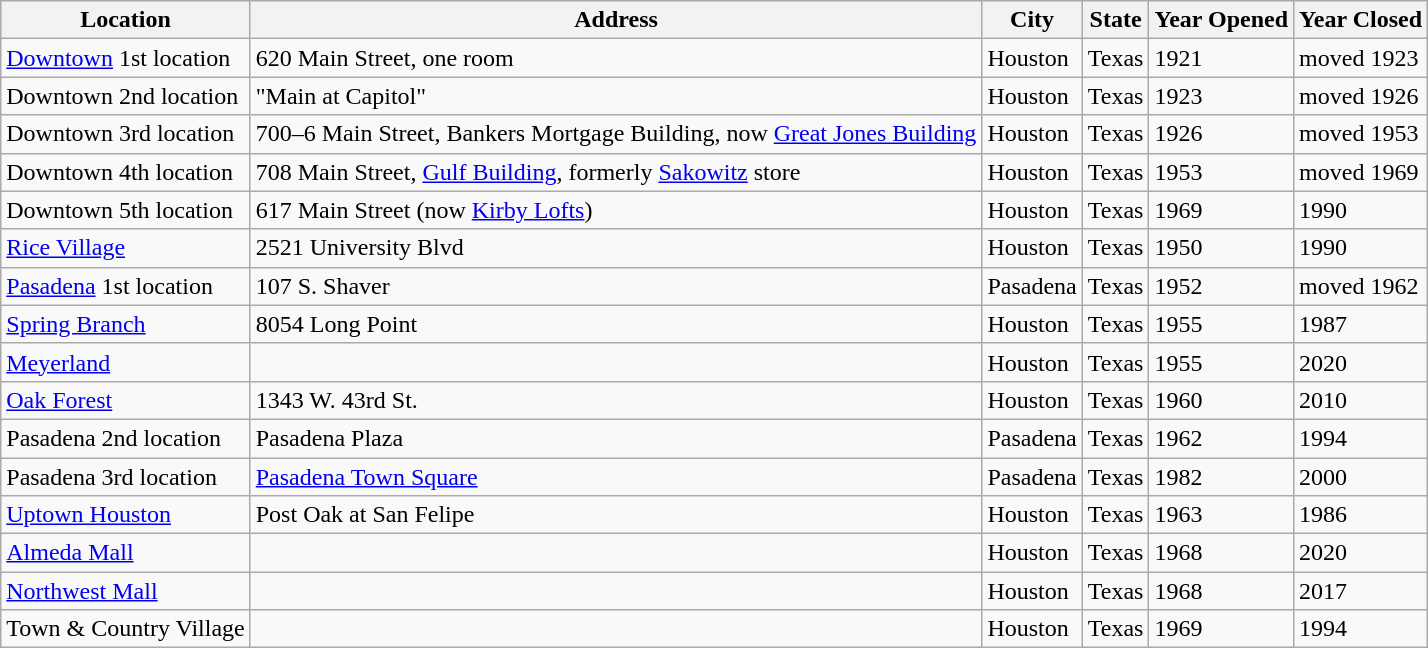<table class="wikitable sortable">
<tr>
<th>Location</th>
<th>Address</th>
<th>City</th>
<th>State</th>
<th>Year Opened</th>
<th>Year Closed</th>
</tr>
<tr>
<td><a href='#'>Downtown</a> 1st location</td>
<td>620 Main Street, one room</td>
<td>Houston</td>
<td>Texas</td>
<td>1921</td>
<td>moved 1923</td>
</tr>
<tr>
<td>Downtown 2nd location</td>
<td>"Main at Capitol"</td>
<td>Houston</td>
<td>Texas</td>
<td>1923</td>
<td>moved 1926</td>
</tr>
<tr>
<td>Downtown 3rd location</td>
<td>700–6 Main Street, Bankers Mortgage Building, now <a href='#'>Great Jones Building</a></td>
<td>Houston</td>
<td>Texas</td>
<td>1926</td>
<td>moved 1953</td>
</tr>
<tr>
<td>Downtown 4th location</td>
<td>708 Main Street, <a href='#'>Gulf Building</a>, formerly <a href='#'>Sakowitz</a> store</td>
<td>Houston</td>
<td>Texas</td>
<td>1953</td>
<td>moved 1969</td>
</tr>
<tr>
<td>Downtown 5th location</td>
<td>617 Main Street (now <a href='#'>Kirby Lofts</a>)</td>
<td>Houston</td>
<td>Texas</td>
<td>1969</td>
<td>1990</td>
</tr>
<tr>
<td><a href='#'>Rice Village</a></td>
<td>2521 University Blvd</td>
<td>Houston</td>
<td>Texas</td>
<td>1950</td>
<td>1990</td>
</tr>
<tr>
<td><a href='#'>Pasadena</a> 1st location</td>
<td>107 S. Shaver</td>
<td>Pasadena</td>
<td>Texas</td>
<td>1952</td>
<td>moved 1962</td>
</tr>
<tr>
<td><a href='#'>Spring Branch</a></td>
<td>8054 Long Point</td>
<td>Houston</td>
<td>Texas</td>
<td>1955</td>
<td>1987</td>
</tr>
<tr>
<td><a href='#'>Meyerland</a></td>
<td></td>
<td>Houston</td>
<td>Texas</td>
<td>1955</td>
<td>2020</td>
</tr>
<tr>
<td><a href='#'>Oak Forest</a></td>
<td>1343 W. 43rd St.</td>
<td>Houston</td>
<td>Texas</td>
<td>1960</td>
<td>2010</td>
</tr>
<tr>
<td>Pasadena 2nd location</td>
<td>Pasadena Plaza</td>
<td>Pasadena</td>
<td>Texas</td>
<td>1962</td>
<td>1994</td>
</tr>
<tr>
<td>Pasadena 3rd location</td>
<td><a href='#'>Pasadena Town Square</a></td>
<td>Pasadena</td>
<td>Texas</td>
<td>1982</td>
<td>2000</td>
</tr>
<tr>
<td><a href='#'>Uptown Houston</a></td>
<td>Post Oak at San Felipe</td>
<td>Houston</td>
<td>Texas</td>
<td>1963</td>
<td>1986</td>
</tr>
<tr>
<td><a href='#'>Almeda Mall</a></td>
<td></td>
<td>Houston</td>
<td>Texas</td>
<td>1968</td>
<td>2020</td>
</tr>
<tr>
<td><a href='#'>Northwest Mall</a></td>
<td></td>
<td>Houston</td>
<td>Texas</td>
<td>1968</td>
<td>2017</td>
</tr>
<tr>
<td>Town & Country Village</td>
<td></td>
<td>Houston</td>
<td>Texas</td>
<td>1969</td>
<td>1994</td>
</tr>
</table>
